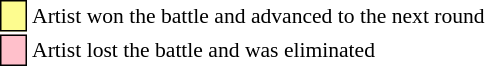<table class="toccolours" style="font-size: 90%; white-space: nowrap;">
<tr>
<td style="background-color:#fdfc8f; border: 1px solid black">    </td>
<td>Artist won the battle and advanced to the next round</td>
</tr>
<tr>
<td style="background-color:pink; border: 1px solid black">    </td>
<td>Artist lost the battle and was eliminated</td>
</tr>
</table>
